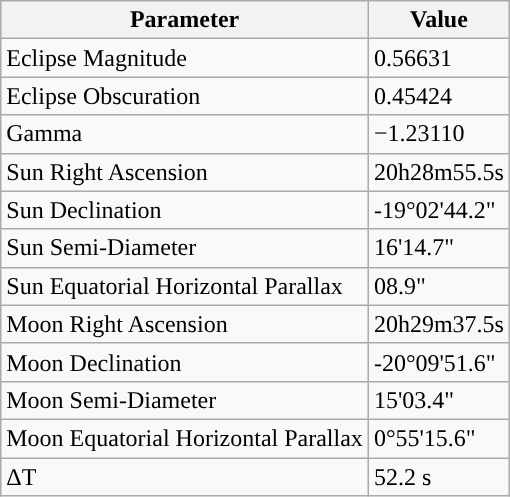<table class="wikitable">
<tr>
<th>Parameter</th>
<th>Value</th>
</tr>
<tr>
<td>Eclipse Magnitude</td>
<td>0.56631</td>
</tr>
<tr>
<td>Eclipse Obscuration</td>
<td>0.45424</td>
</tr>
<tr>
<td>Gamma</td>
<td>−1.23110</td>
</tr>
<tr>
<td>Sun Right Ascension</td>
<td>20h28m55.5s</td>
</tr>
<tr>
<td>Sun Declination</td>
<td>-19°02'44.2"</td>
</tr>
<tr>
<td>Sun Semi-Diameter</td>
<td>16'14.7"</td>
</tr>
<tr>
<td>Sun Equatorial Horizontal Parallax</td>
<td>08.9"</td>
</tr>
<tr>
<td>Moon Right Ascension</td>
<td>20h29m37.5s</td>
</tr>
<tr>
<td>Moon Declination</td>
<td>-20°09'51.6"</td>
</tr>
<tr>
<td>Moon Semi-Diameter</td>
<td>15'03.4"</td>
</tr>
<tr>
<td>Moon Equatorial Horizontal Parallax</td>
<td>0°55'15.6"</td>
</tr>
<tr>
<td>ΔT</td>
<td>52.2 s</td>
</tr>
</table>
